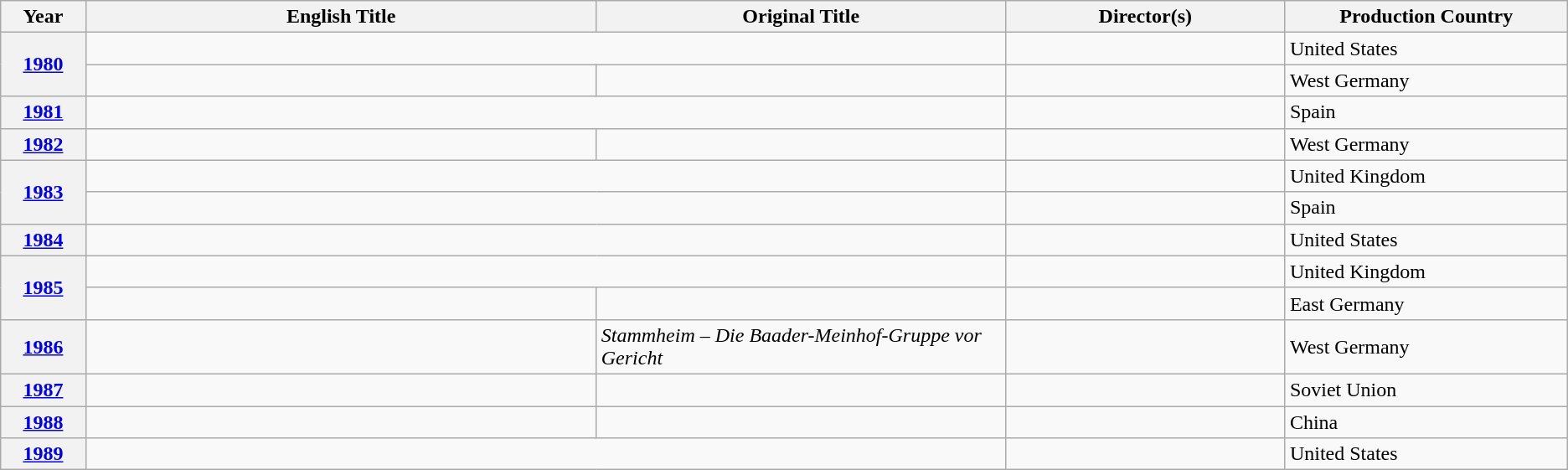<table class="wikitable unsortable">
<tr>
<th scope="col" style="width:1%;">Year</th>
<th scope="col" style="width:10%;">English Title</th>
<th scope="col" style="width:8%;">Original Title</th>
<th scope="col" style="width:5%;">Director(s)</th>
<th scope="col" style="width:5%;">Production Country</th>
</tr>
<tr>
<th rowspan="2" style="text-align:center;"><a href='#'>1980</a></th>
<td colspan="2"></td>
<td></td>
<td>United States</td>
</tr>
<tr>
<td></td>
<td></td>
<td></td>
<td>West Germany</td>
</tr>
<tr>
<th style="text-align:center;"><a href='#'>1981</a></th>
<td colspan="2"></td>
<td></td>
<td>Spain</td>
</tr>
<tr>
<th style="text-align:center;"><a href='#'>1982</a></th>
<td></td>
<td></td>
<td></td>
<td>West Germany</td>
</tr>
<tr>
<th rowspan="2" style="text-align:center;"><a href='#'>1983</a></th>
<td colspan="2"></td>
<td></td>
<td>United Kingdom</td>
</tr>
<tr>
<td colspan="2"></td>
<td></td>
<td>Spain</td>
</tr>
<tr>
<th style="text-align:center;"><a href='#'>1984</a></th>
<td colspan="2"></td>
<td></td>
<td>United States</td>
</tr>
<tr>
<th rowspan="2" style="text-align:center;"><a href='#'>1985</a></th>
<td colspan="2"></td>
<td></td>
<td>United Kingdom</td>
</tr>
<tr>
<td></td>
<td></td>
<td></td>
<td>East Germany</td>
</tr>
<tr>
<th style="text-align:center;"><a href='#'>1986</a></th>
<td></td>
<td><em>Stammheim – Die Baader-Meinhof-Gruppe vor Gericht</em></td>
<td></td>
<td>West Germany</td>
</tr>
<tr>
<th style="text-align:center;"><a href='#'>1987</a></th>
<td></td>
<td></td>
<td></td>
<td>Soviet Union</td>
</tr>
<tr>
<th style="text-align:center;"><a href='#'>1988</a></th>
<td></td>
<td></td>
<td></td>
<td>China</td>
</tr>
<tr>
<th style="text-align:center;"><a href='#'>1989</a></th>
<td colspan="2"></td>
<td></td>
<td>United States</td>
</tr>
</table>
